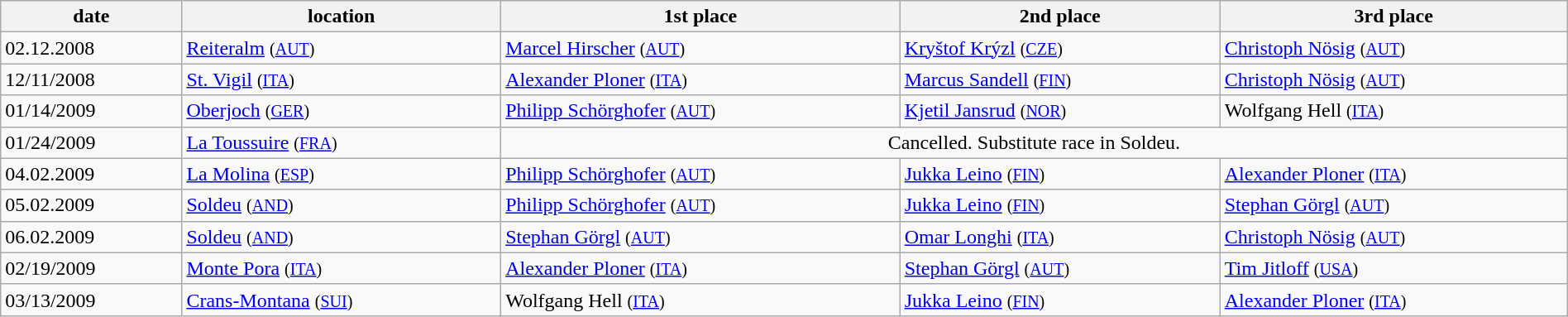<table class="wikitable" width=100%>
<tr class="backgroundcolor5">
<th>date</th>
<th>location</th>
<th>1st place</th>
<th>2nd place</th>
<th>3rd place</th>
</tr>
<tr>
<td>02.12.2008</td>
<td><a href='#'>Reiteralm</a> <small>(<a href='#'>AUT</a>)</small></td>
<td> <a href='#'>Marcel Hirscher</a> <small>(<a href='#'>AUT</a>)</small></td>
<td> <a href='#'>Kryštof Krýzl</a> <small>(<a href='#'>CZE</a>)</small></td>
<td> <a href='#'>Christoph Nösig</a> <small>(<a href='#'>AUT</a>)</small></td>
</tr>
<tr>
<td>12/11/2008</td>
<td><a href='#'>St. Vigil</a> <small>(<a href='#'>ITA</a>)</small></td>
<td> <a href='#'>Alexander Ploner</a> <small>(<a href='#'>ITA</a>)</small></td>
<td> <a href='#'>Marcus Sandell</a> <small>(<a href='#'>FIN</a>)</small></td>
<td> <a href='#'>Christoph Nösig</a> <small>(<a href='#'>AUT</a>)</small></td>
</tr>
<tr>
<td>01/14/2009</td>
<td><a href='#'>Oberjoch</a> <small>(<a href='#'>GER</a>)</small></td>
<td> <a href='#'>Philipp Schörghofer</a> <small>(<a href='#'>AUT</a>)</small></td>
<td> <a href='#'>Kjetil Jansrud</a> <small>(<a href='#'>NOR</a>)</small></td>
<td> Wolfgang Hell <small>(<a href='#'>ITA</a>)</small></td>
</tr>
<tr>
<td>01/24/2009</td>
<td><a href='#'>La Toussuire</a> <small>(<a href='#'>FRA</a>)</small></td>
<td colspan="3" align="center">Cancelled. Substitute race in Soldeu.</td>
</tr>
<tr>
<td>04.02.2009</td>
<td><a href='#'>La Molina</a> <small>(<a href='#'>ESP</a>)</small></td>
<td> <a href='#'>Philipp Schörghofer</a> <small>(<a href='#'>AUT</a>)</small></td>
<td> <a href='#'>Jukka Leino</a> <small>(<a href='#'>FIN</a>)</small></td>
<td> <a href='#'>Alexander Ploner</a> <small>(<a href='#'>ITA</a>)</small></td>
</tr>
<tr>
<td>05.02.2009</td>
<td><a href='#'>Soldeu</a> <small>(<a href='#'>AND</a>)</small></td>
<td> <a href='#'>Philipp Schörghofer</a> <small>(<a href='#'>AUT</a>)</small></td>
<td> <a href='#'>Jukka Leino</a> <small>(<a href='#'>FIN</a>)</small></td>
<td> <a href='#'>Stephan Görgl</a> <small>(<a href='#'>AUT</a>)</small></td>
</tr>
<tr>
<td>06.02.2009</td>
<td><a href='#'>Soldeu</a> <small>(<a href='#'>AND</a>)</small></td>
<td> <a href='#'>Stephan Görgl</a> <small>(<a href='#'>AUT</a>)</small></td>
<td> <a href='#'>Omar Longhi</a> <small>(<a href='#'>ITA</a>)</small></td>
<td> <a href='#'>Christoph Nösig</a> <small>(<a href='#'>AUT</a>)</small></td>
</tr>
<tr>
<td>02/19/2009</td>
<td><a href='#'>Monte Pora</a> <small>(<a href='#'>ITA</a>)</small></td>
<td> <a href='#'>Alexander Ploner</a> <small>(<a href='#'>ITA</a>)</small></td>
<td> <a href='#'>Stephan Görgl</a> <small>(<a href='#'>AUT</a>)</small></td>
<td> <a href='#'>Tim Jitloff</a> <small>(<a href='#'>USA</a>)</small></td>
</tr>
<tr>
<td>03/13/2009</td>
<td><a href='#'>Crans-Montana</a> <small>(<a href='#'>SUI</a>)</small></td>
<td> Wolfgang Hell <small>(<a href='#'>ITA</a>)</small></td>
<td> <a href='#'>Jukka Leino</a> <small>(<a href='#'>FIN</a>)</small></td>
<td> <a href='#'>Alexander Ploner</a> <small>(<a href='#'>ITA</a>)</small></td>
</tr>
</table>
